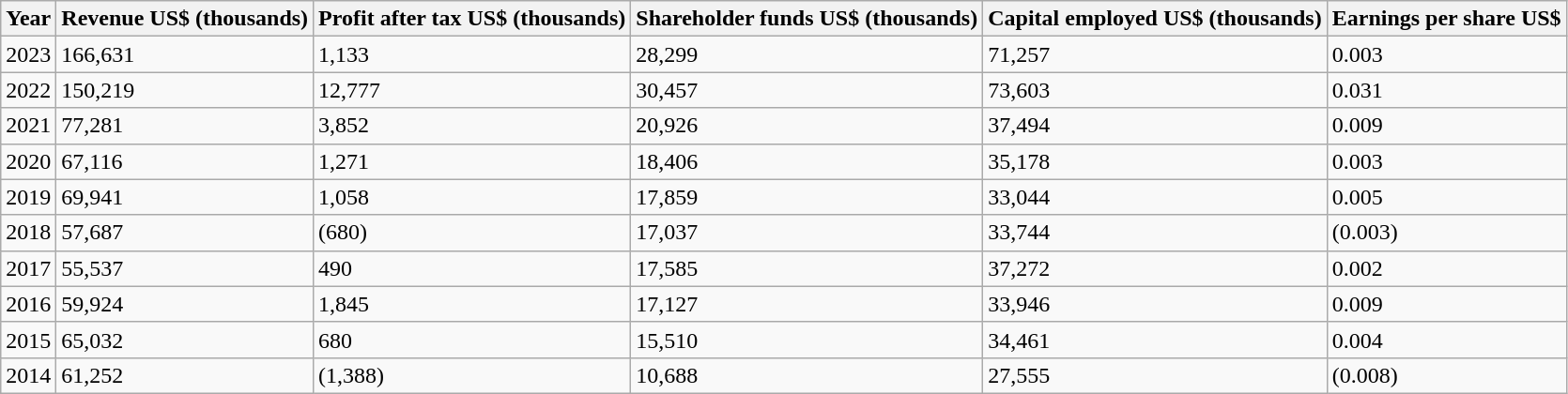<table class="wikitable">
<tr>
<th>Year</th>
<th>Revenue US$ (thousands)</th>
<th>Profit after tax US$ (thousands)</th>
<th>Shareholder funds US$ (thousands)</th>
<th>Capital employed US$ (thousands)</th>
<th>Earnings per share US$</th>
</tr>
<tr>
<td>2023</td>
<td>166,631</td>
<td>1,133</td>
<td>28,299</td>
<td>71,257</td>
<td>0.003</td>
</tr>
<tr>
<td>2022</td>
<td>150,219</td>
<td>12,777</td>
<td>30,457</td>
<td>73,603</td>
<td>0.031</td>
</tr>
<tr>
<td>2021</td>
<td>77,281</td>
<td>3,852</td>
<td>20,926</td>
<td>37,494</td>
<td>0.009</td>
</tr>
<tr>
<td>2020</td>
<td>67,116</td>
<td>1,271</td>
<td>18,406</td>
<td>35,178</td>
<td>0.003</td>
</tr>
<tr>
<td>2019</td>
<td>69,941</td>
<td>1,058</td>
<td>17,859</td>
<td>33,044</td>
<td>0.005</td>
</tr>
<tr>
<td>2018</td>
<td>57,687</td>
<td>(680)</td>
<td>17,037</td>
<td>33,744</td>
<td>(0.003)</td>
</tr>
<tr>
<td>2017</td>
<td>55,537</td>
<td>490</td>
<td>17,585</td>
<td>37,272</td>
<td>0.002</td>
</tr>
<tr>
<td>2016</td>
<td>59,924</td>
<td>1,845</td>
<td>17,127</td>
<td>33,946</td>
<td>0.009</td>
</tr>
<tr>
<td>2015</td>
<td>65,032</td>
<td>680</td>
<td>15,510</td>
<td>34,461</td>
<td>0.004</td>
</tr>
<tr>
<td>2014</td>
<td>61,252</td>
<td>(1,388)</td>
<td>10,688</td>
<td>27,555</td>
<td>(0.008)</td>
</tr>
</table>
